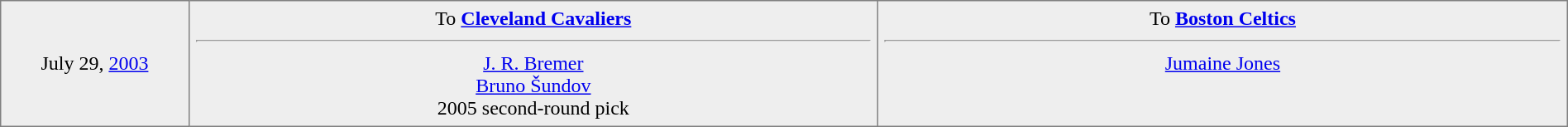<table border="1" style="border-collapse:collapse; text-align:center; width:100%;"  cellpadding="5">
<tr style="background:#eee;">
<td style="width:12%">July 29, <a href='#'>2003</a></td>
<td style="width:44%" valign="top">To <strong><a href='#'>Cleveland Cavaliers</a></strong><hr><a href='#'>J. R. Bremer</a><br><a href='#'>Bruno Šundov</a><br>2005 second-round pick</td>
<td style="width:44%" valign="top">To <strong><a href='#'>Boston Celtics</a></strong><hr><a href='#'>Jumaine Jones</a></td>
</tr>
</table>
